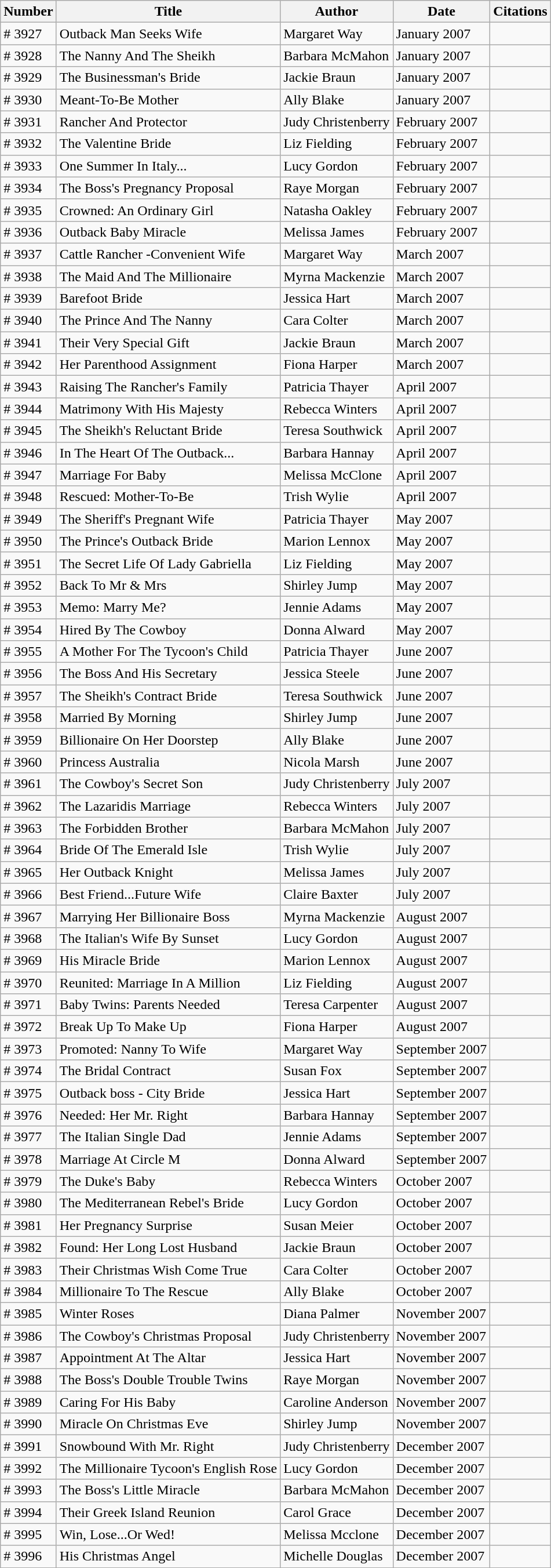<table class="wikitable sortable">
<tr>
<th>Number</th>
<th>Title</th>
<th>Author</th>
<th>Date</th>
<th>Citations</th>
</tr>
<tr>
<td># 3927</td>
<td>Outback Man Seeks Wife</td>
<td>Margaret Way</td>
<td>January 2007</td>
<td></td>
</tr>
<tr>
<td># 3928</td>
<td>The Nanny And The Sheikh</td>
<td>Barbara McMahon</td>
<td>January 2007</td>
<td></td>
</tr>
<tr>
<td># 3929</td>
<td>The Businessman's Bride</td>
<td>Jackie Braun</td>
<td>January 2007</td>
<td></td>
</tr>
<tr>
<td># 3930</td>
<td>Meant-To-Be Mother</td>
<td>Ally Blake</td>
<td>January 2007</td>
<td></td>
</tr>
<tr>
<td># 3931</td>
<td>Rancher And Protector</td>
<td>Judy Christenberry</td>
<td>February 2007</td>
<td></td>
</tr>
<tr>
<td># 3932</td>
<td>The Valentine Bride</td>
<td>Liz Fielding</td>
<td>February 2007</td>
<td></td>
</tr>
<tr>
<td># 3933</td>
<td>One Summer In Italy...</td>
<td>Lucy Gordon</td>
<td>February 2007</td>
<td></td>
</tr>
<tr>
<td># 3934</td>
<td>The Boss's Pregnancy Proposal</td>
<td>Raye Morgan</td>
<td>February 2007</td>
<td></td>
</tr>
<tr>
<td># 3935</td>
<td>Crowned: An Ordinary Girl</td>
<td>Natasha Oakley</td>
<td>February 2007</td>
<td></td>
</tr>
<tr>
<td># 3936</td>
<td>Outback Baby Miracle</td>
<td>Melissa James</td>
<td>February 2007</td>
<td></td>
</tr>
<tr>
<td># 3937</td>
<td>Cattle Rancher -Convenient Wife</td>
<td>Margaret Way</td>
<td>March 2007</td>
<td></td>
</tr>
<tr>
<td># 3938</td>
<td>The Maid And The Millionaire</td>
<td>Myrna Mackenzie</td>
<td>March 2007</td>
<td></td>
</tr>
<tr>
<td># 3939</td>
<td>Barefoot Bride</td>
<td>Jessica Hart</td>
<td>March 2007</td>
<td></td>
</tr>
<tr>
<td># 3940</td>
<td>The Prince And The Nanny</td>
<td>Cara Colter</td>
<td>March 2007</td>
<td></td>
</tr>
<tr>
<td># 3941</td>
<td>Their Very Special Gift</td>
<td>Jackie Braun</td>
<td>March 2007</td>
<td></td>
</tr>
<tr>
<td># 3942</td>
<td>Her Parenthood Assignment</td>
<td>Fiona Harper</td>
<td>March 2007</td>
<td></td>
</tr>
<tr>
<td># 3943</td>
<td>Raising The Rancher's Family</td>
<td>Patricia Thayer</td>
<td>April 2007</td>
<td></td>
</tr>
<tr>
<td># 3944</td>
<td>Matrimony With His Majesty</td>
<td>Rebecca Winters</td>
<td>April 2007</td>
<td></td>
</tr>
<tr>
<td># 3945</td>
<td>The Sheikh's Reluctant Bride</td>
<td>Teresa Southwick</td>
<td>April 2007</td>
<td></td>
</tr>
<tr>
<td># 3946</td>
<td>In The Heart Of The Outback...</td>
<td>Barbara Hannay</td>
<td>April 2007</td>
<td></td>
</tr>
<tr>
<td># 3947</td>
<td>Marriage For Baby</td>
<td>Melissa McClone</td>
<td>April 2007</td>
<td></td>
</tr>
<tr>
<td># 3948</td>
<td>Rescued: Mother-To-Be</td>
<td>Trish Wylie</td>
<td>April 2007</td>
<td></td>
</tr>
<tr>
<td># 3949</td>
<td>The Sheriff's Pregnant Wife</td>
<td>Patricia Thayer</td>
<td>May 2007</td>
<td></td>
</tr>
<tr>
<td># 3950</td>
<td>The Prince's Outback Bride</td>
<td>Marion Lennox</td>
<td>May 2007</td>
<td></td>
</tr>
<tr>
<td># 3951</td>
<td>The Secret Life Of Lady Gabriella</td>
<td>Liz Fielding</td>
<td>May 2007</td>
<td></td>
</tr>
<tr>
<td># 3952</td>
<td>Back To Mr & Mrs</td>
<td>Shirley Jump</td>
<td>May 2007</td>
<td></td>
</tr>
<tr>
<td># 3953</td>
<td>Memo: Marry Me?</td>
<td>Jennie Adams</td>
<td>May 2007</td>
<td></td>
</tr>
<tr>
<td># 3954</td>
<td>Hired By The Cowboy</td>
<td>Donna Alward</td>
<td>May 2007</td>
<td></td>
</tr>
<tr>
<td># 3955</td>
<td>A Mother For The Tycoon's Child</td>
<td>Patricia Thayer</td>
<td>June 2007</td>
<td></td>
</tr>
<tr>
<td># 3956</td>
<td>The Boss And His Secretary</td>
<td>Jessica Steele</td>
<td>June 2007</td>
<td></td>
</tr>
<tr>
<td># 3957</td>
<td>The Sheikh's Contract Bride</td>
<td>Teresa Southwick</td>
<td>June 2007</td>
<td></td>
</tr>
<tr>
<td># 3958</td>
<td>Married By Morning</td>
<td>Shirley Jump</td>
<td>June 2007</td>
<td></td>
</tr>
<tr>
<td># 3959</td>
<td>Billionaire On Her Doorstep</td>
<td>Ally Blake</td>
<td>June 2007</td>
<td></td>
</tr>
<tr>
<td># 3960</td>
<td>Princess Australia</td>
<td>Nicola Marsh</td>
<td>June 2007</td>
<td></td>
</tr>
<tr>
<td># 3961</td>
<td>The Cowboy's Secret Son</td>
<td>Judy Christenberry</td>
<td>July 2007</td>
<td></td>
</tr>
<tr>
<td># 3962</td>
<td>The Lazaridis Marriage</td>
<td>Rebecca Winters</td>
<td>July 2007</td>
<td></td>
</tr>
<tr>
<td># 3963</td>
<td>The Forbidden Brother</td>
<td>Barbara McMahon</td>
<td>July 2007</td>
<td></td>
</tr>
<tr>
<td># 3964</td>
<td>Bride Of The Emerald Isle</td>
<td>Trish Wylie</td>
<td>July 2007</td>
<td></td>
</tr>
<tr>
<td># 3965</td>
<td>Her Outback Knight</td>
<td>Melissa James</td>
<td>July 2007</td>
<td></td>
</tr>
<tr>
<td># 3966</td>
<td>Best Friend...Future Wife</td>
<td>Claire Baxter</td>
<td>July 2007</td>
<td></td>
</tr>
<tr>
<td># 3967</td>
<td>Marrying Her Billionaire Boss</td>
<td>Myrna Mackenzie</td>
<td>August 2007</td>
<td></td>
</tr>
<tr>
<td># 3968</td>
<td>The Italian's Wife By Sunset</td>
<td>Lucy Gordon</td>
<td>August 2007</td>
<td></td>
</tr>
<tr>
<td># 3969</td>
<td>His Miracle Bride</td>
<td>Marion Lennox</td>
<td>August 2007</td>
<td></td>
</tr>
<tr>
<td># 3970</td>
<td>Reunited: Marriage In A Million</td>
<td>Liz Fielding</td>
<td>August 2007</td>
<td></td>
</tr>
<tr>
<td># 3971</td>
<td>Baby Twins: Parents Needed</td>
<td>Teresa Carpenter</td>
<td>August 2007</td>
<td></td>
</tr>
<tr>
<td># 3972</td>
<td>Break Up To Make Up</td>
<td>Fiona Harper</td>
<td>August 2007</td>
<td></td>
</tr>
<tr>
<td># 3973</td>
<td>Promoted: Nanny To Wife</td>
<td>Margaret Way</td>
<td>September 2007</td>
<td></td>
</tr>
<tr>
<td># 3974</td>
<td>The Bridal Contract</td>
<td>Susan Fox</td>
<td>September 2007</td>
<td></td>
</tr>
<tr>
<td># 3975</td>
<td>Outback boss - City Bride</td>
<td>Jessica Hart</td>
<td>September 2007</td>
<td></td>
</tr>
<tr>
<td># 3976</td>
<td>Needed: Her Mr. Right</td>
<td>Barbara Hannay</td>
<td>September 2007</td>
<td></td>
</tr>
<tr>
<td># 3977</td>
<td>The Italian Single Dad</td>
<td>Jennie Adams</td>
<td>September 2007</td>
<td></td>
</tr>
<tr>
<td># 3978</td>
<td>Marriage At Circle M</td>
<td>Donna Alward</td>
<td>September 2007</td>
<td></td>
</tr>
<tr>
<td># 3979</td>
<td>The Duke's Baby</td>
<td>Rebecca Winters</td>
<td>October 2007</td>
<td></td>
</tr>
<tr>
<td># 3980</td>
<td>The Mediterranean Rebel's Bride</td>
<td>Lucy Gordon</td>
<td>October 2007</td>
<td></td>
</tr>
<tr>
<td># 3981</td>
<td>Her Pregnancy Surprise</td>
<td>Susan Meier</td>
<td>October 2007</td>
<td></td>
</tr>
<tr>
<td># 3982</td>
<td>Found: Her Long Lost Husband</td>
<td>Jackie Braun</td>
<td>October 2007</td>
<td></td>
</tr>
<tr>
<td># 3983</td>
<td>Their Christmas Wish Come True</td>
<td>Cara Colter</td>
<td>October 2007</td>
<td></td>
</tr>
<tr>
<td># 3984</td>
<td>Millionaire To The Rescue</td>
<td>Ally Blake</td>
<td>October 2007</td>
<td></td>
</tr>
<tr>
<td># 3985</td>
<td>Winter Roses</td>
<td>Diana Palmer</td>
<td>November 2007</td>
<td></td>
</tr>
<tr>
<td># 3986</td>
<td>The Cowboy's Christmas Proposal</td>
<td>Judy Christenberry</td>
<td>November 2007</td>
<td></td>
</tr>
<tr>
<td># 3987</td>
<td>Appointment At The Altar</td>
<td>Jessica Hart</td>
<td>November 2007</td>
<td></td>
</tr>
<tr>
<td># 3988</td>
<td>The Boss's Double Trouble Twins</td>
<td>Raye Morgan</td>
<td>November 2007</td>
<td></td>
</tr>
<tr>
<td># 3989</td>
<td>Caring For His Baby</td>
<td>Caroline Anderson</td>
<td>November 2007</td>
<td></td>
</tr>
<tr>
<td># 3990</td>
<td>Miracle On Christmas Eve</td>
<td>Shirley Jump</td>
<td>November 2007</td>
<td></td>
</tr>
<tr>
<td># 3991</td>
<td>Snowbound With Mr. Right</td>
<td>Judy Christenberry</td>
<td>December 2007</td>
<td></td>
</tr>
<tr>
<td># 3992</td>
<td>The Millionaire Tycoon's English Rose</td>
<td>Lucy Gordon</td>
<td>December 2007</td>
<td></td>
</tr>
<tr>
<td># 3993</td>
<td>The Boss's Little Miracle</td>
<td>Barbara McMahon</td>
<td>December 2007</td>
<td></td>
</tr>
<tr>
<td># 3994</td>
<td>Their Greek Island Reunion</td>
<td>Carol Grace</td>
<td>December 2007</td>
<td></td>
</tr>
<tr>
<td># 3995</td>
<td>Win, Lose...Or Wed!</td>
<td>Melissa Mcclone</td>
<td>December 2007</td>
<td></td>
</tr>
<tr>
<td># 3996</td>
<td>His Christmas Angel</td>
<td>Michelle Douglas</td>
<td>December 2007</td>
<td></td>
</tr>
<tr>
</tr>
</table>
